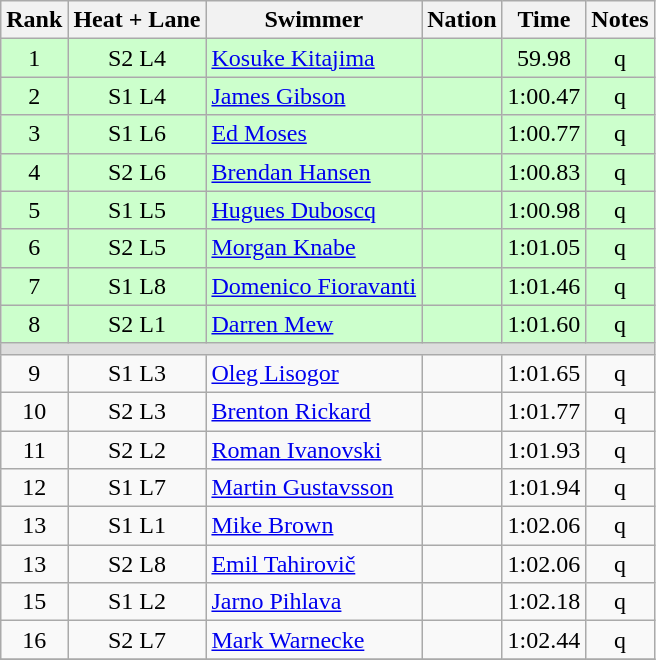<table class="wikitable sortable" style="text-align:center">
<tr>
<th>Rank</th>
<th>Heat + Lane</th>
<th>Swimmer</th>
<th>Nation</th>
<th>Time</th>
<th>Notes</th>
</tr>
<tr bgcolor=ccffcc>
<td>1</td>
<td>S2 L4</td>
<td align=left><a href='#'>Kosuke Kitajima</a></td>
<td align=left></td>
<td>59.98</td>
<td>q</td>
</tr>
<tr bgcolor=ccffcc>
<td>2</td>
<td>S1 L4</td>
<td align=left><a href='#'>James Gibson</a></td>
<td align=left></td>
<td>1:00.47</td>
<td>q</td>
</tr>
<tr bgcolor=ccffcc>
<td>3</td>
<td>S1 L6</td>
<td align=left><a href='#'>Ed Moses</a></td>
<td align=left></td>
<td>1:00.77</td>
<td>q</td>
</tr>
<tr bgcolor=ccffcc>
<td>4</td>
<td>S2 L6</td>
<td align=left><a href='#'>Brendan Hansen</a></td>
<td align=left></td>
<td>1:00.83</td>
<td>q</td>
</tr>
<tr bgcolor=ccffcc>
<td>5</td>
<td>S1 L5</td>
<td align=left><a href='#'>Hugues Duboscq</a></td>
<td align=left></td>
<td>1:00.98</td>
<td>q</td>
</tr>
<tr bgcolor=ccffcc>
<td>6</td>
<td>S2 L5</td>
<td align=left><a href='#'>Morgan Knabe</a></td>
<td align=left></td>
<td>1:01.05</td>
<td>q</td>
</tr>
<tr bgcolor=ccffcc>
<td>7</td>
<td>S1 L8</td>
<td align=left><a href='#'>Domenico Fioravanti</a></td>
<td align=left></td>
<td>1:01.46</td>
<td>q</td>
</tr>
<tr bgcolor=ccffcc>
<td>8</td>
<td>S2 L1</td>
<td align=left><a href='#'>Darren Mew</a></td>
<td align=left></td>
<td>1:01.60</td>
<td>q</td>
</tr>
<tr bgcolor=#DDDDDD>
<td colspan=6></td>
</tr>
<tr>
<td>9</td>
<td>S1 L3</td>
<td align=left><a href='#'>Oleg Lisogor</a></td>
<td align=left></td>
<td>1:01.65</td>
<td>q</td>
</tr>
<tr>
<td>10</td>
<td>S2 L3</td>
<td align=left><a href='#'>Brenton Rickard</a></td>
<td align=left></td>
<td>1:01.77</td>
<td>q</td>
</tr>
<tr>
<td>11</td>
<td>S2 L2</td>
<td align=left><a href='#'>Roman Ivanovski</a></td>
<td align=left></td>
<td>1:01.93</td>
<td>q</td>
</tr>
<tr>
<td>12</td>
<td>S1 L7</td>
<td align=left><a href='#'>Martin Gustavsson</a></td>
<td align=left></td>
<td>1:01.94</td>
<td>q</td>
</tr>
<tr>
<td>13</td>
<td>S1 L1</td>
<td align=left><a href='#'>Mike Brown</a></td>
<td align=left></td>
<td>1:02.06</td>
<td>q</td>
</tr>
<tr>
<td>13</td>
<td>S2 L8</td>
<td align=left><a href='#'>Emil Tahirovič</a></td>
<td align=left></td>
<td>1:02.06</td>
<td>q</td>
</tr>
<tr>
<td>15</td>
<td>S1 L2</td>
<td align=left><a href='#'>Jarno Pihlava</a></td>
<td align=left></td>
<td>1:02.18</td>
<td>q</td>
</tr>
<tr>
<td>16</td>
<td>S2 L7</td>
<td align=left><a href='#'>Mark Warnecke</a></td>
<td align=left></td>
<td>1:02.44</td>
<td>q</td>
</tr>
<tr>
</tr>
</table>
